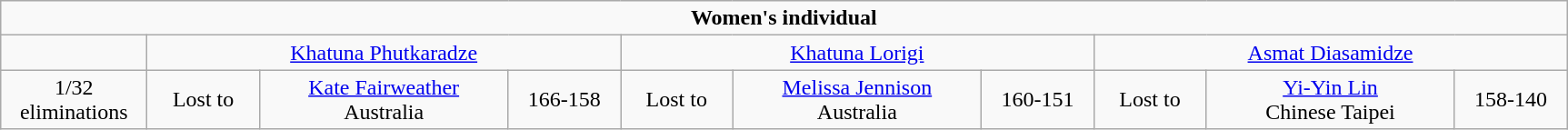<table class="wikitable">
<tr>
<td align=center colspan=10><strong>Women's individual</strong></td>
</tr>
<tr>
<td></td>
<td align=center colspan=3><a href='#'>Khatuna Phutkaradze</a></td>
<td align=center colspan=3><a href='#'>Khatuna Lorigi</a></td>
<td align=center colspan=3><a href='#'>Asmat Diasamidze</a></td>
</tr>
<tr>
<td width="100px" align=center>1/32 eliminations</td>
<td width="75px" align= center>Lost to</td>
<td width="175px" align=center><a href='#'>Kate Fairweather</a> <br>Australia</td>
<td width="75px" align=center>166-158</td>
<td width="75px" align= center>Lost to</td>
<td width="175px" align=center><a href='#'>Melissa Jennison</a> <br>Australia</td>
<td width="75px" align=center>160-151</td>
<td width="75px" align= center>Lost to</td>
<td width="175px" align=center><a href='#'>Yi-Yin Lin</a> <br>Chinese Taipei</td>
<td width="75px" align=center>158-140</td>
</tr>
</table>
